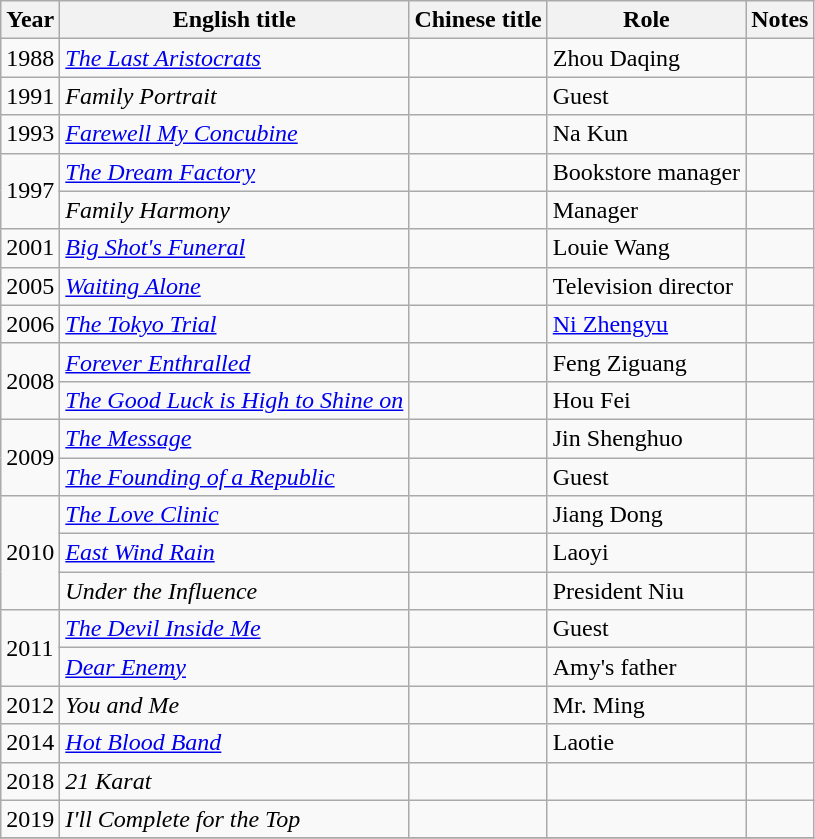<table class="wikitable">
<tr>
<th>Year</th>
<th>English title</th>
<th>Chinese title</th>
<th>Role</th>
<th>Notes</th>
</tr>
<tr>
<td>1988</td>
<td><em><a href='#'>The Last Aristocrats</a></em></td>
<td></td>
<td>Zhou Daqing</td>
<td></td>
</tr>
<tr>
<td>1991</td>
<td><em>Family Portrait</em></td>
<td></td>
<td>Guest</td>
<td></td>
</tr>
<tr>
<td>1993</td>
<td><em><a href='#'>Farewell My Concubine</a></em></td>
<td></td>
<td>Na Kun</td>
<td></td>
</tr>
<tr>
<td rowspan=2>1997</td>
<td><em><a href='#'>The Dream Factory</a></em></td>
<td></td>
<td>Bookstore manager</td>
<td></td>
</tr>
<tr>
<td><em>Family Harmony</em></td>
<td></td>
<td>Manager</td>
<td></td>
</tr>
<tr>
<td>2001</td>
<td><em><a href='#'>Big Shot's Funeral</a></em></td>
<td></td>
<td>Louie Wang</td>
<td></td>
</tr>
<tr>
<td>2005</td>
<td><em><a href='#'>Waiting Alone</a></em></td>
<td></td>
<td>Television director</td>
<td></td>
</tr>
<tr>
<td>2006</td>
<td><em><a href='#'>The Tokyo Trial</a></em></td>
<td></td>
<td><a href='#'>Ni Zhengyu</a></td>
<td></td>
</tr>
<tr>
<td rowspan=2>2008</td>
<td><em><a href='#'>Forever Enthralled</a></em></td>
<td></td>
<td>Feng Ziguang</td>
<td></td>
</tr>
<tr>
<td><em><a href='#'>The Good Luck is High to Shine on </a></em></td>
<td></td>
<td>Hou Fei</td>
<td></td>
</tr>
<tr>
<td rowspan=2>2009</td>
<td><em><a href='#'>The Message</a></em></td>
<td></td>
<td>Jin Shenghuo</td>
<td></td>
</tr>
<tr>
<td><em><a href='#'>The Founding of a Republic</a></em></td>
<td></td>
<td>Guest</td>
<td></td>
</tr>
<tr>
<td rowspan=3>2010</td>
<td><em><a href='#'>The Love Clinic</a></em></td>
<td></td>
<td>Jiang Dong</td>
<td></td>
</tr>
<tr>
<td><em><a href='#'>East Wind Rain</a></em></td>
<td></td>
<td>Laoyi</td>
<td></td>
</tr>
<tr>
<td><em>Under the Influence</em></td>
<td></td>
<td>President Niu</td>
<td></td>
</tr>
<tr>
<td rowspan=2>2011</td>
<td><em><a href='#'>The Devil Inside Me</a></em></td>
<td></td>
<td>Guest</td>
<td></td>
</tr>
<tr>
<td><em><a href='#'>Dear Enemy</a></em></td>
<td></td>
<td>Amy's father</td>
<td></td>
</tr>
<tr>
<td>2012</td>
<td><em>You and Me</em></td>
<td></td>
<td>Mr. Ming</td>
<td></td>
</tr>
<tr>
<td>2014</td>
<td><em><a href='#'>Hot Blood Band</a></em></td>
<td></td>
<td>Laotie</td>
<td></td>
</tr>
<tr>
<td>2018</td>
<td><em>21 Karat</em></td>
<td></td>
<td></td>
<td></td>
</tr>
<tr>
<td>2019</td>
<td><em>I'll Complete for the Top</em></td>
<td></td>
<td></td>
<td></td>
</tr>
<tr>
</tr>
</table>
